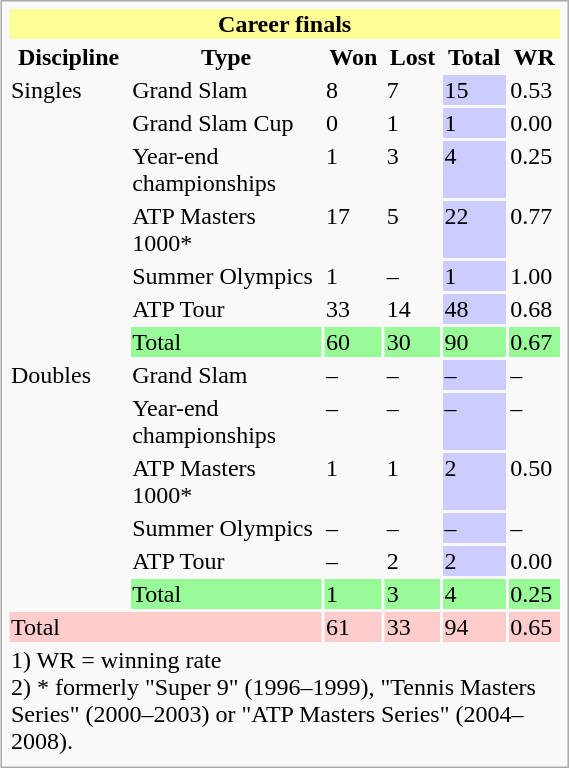<table class="infobox vcard vevent" width=30%>
<tr bgcolor=#ffff95>
<th colspan=6>Career finals</th>
</tr>
<tr>
<th>Discipline</th>
<th>Type</th>
<th>Won</th>
<th>Lost</th>
<th>Total</th>
<th>WR</th>
</tr>
<tr>
<td rowspan=7>Singles</td>
<td>Grand Slam</td>
<td>8</td>
<td>7</td>
<td bgcolor=CCCCFF>15</td>
<td>0.53</td>
</tr>
<tr>
<td>Grand Slam Cup</td>
<td>0</td>
<td>1</td>
<td bgcolor=CCCCFF>1</td>
<td>0.00</td>
</tr>
<tr>
<td>Year-end championships</td>
<td>1</td>
<td>3</td>
<td bgcolor=CCCCFF>4</td>
<td>0.25</td>
</tr>
<tr>
<td>ATP Masters 1000*</td>
<td>17</td>
<td>5</td>
<td bgcolor=CCCCFF>22</td>
<td>0.77</td>
</tr>
<tr>
<td>Summer Olympics</td>
<td>1</td>
<td>–</td>
<td bgcolor=CCCCFF>1</td>
<td>1.00</td>
</tr>
<tr>
<td>ATP Tour</td>
<td>33</td>
<td>14</td>
<td bgcolor=CCCCFF>48</td>
<td>0.68</td>
</tr>
<tr bgcolor=98FB98>
<td>Total</td>
<td>60</td>
<td>30</td>
<td>90</td>
<td>0.67</td>
</tr>
<tr>
<td rowspan=6>Doubles</td>
<td>Grand Slam</td>
<td>–</td>
<td>–</td>
<td bgcolor=CCCCFF>–</td>
<td>–</td>
</tr>
<tr>
<td>Year-end championships</td>
<td>–</td>
<td>–</td>
<td bgcolor=CCCCFF>–</td>
<td>–</td>
</tr>
<tr>
<td>ATP Masters 1000*</td>
<td>1</td>
<td>1</td>
<td bgcolor=CCCCFF>2</td>
<td>0.50</td>
</tr>
<tr>
<td>Summer Olympics</td>
<td>–</td>
<td>–</td>
<td bgcolor=CCCCFF>–</td>
<td>–</td>
</tr>
<tr>
<td>ATP Tour</td>
<td>–</td>
<td>2</td>
<td bgcolor=CCCCFF>2</td>
<td>0.00</td>
</tr>
<tr bgcolor=98FB98>
<td>Total</td>
<td>1</td>
<td>3</td>
<td>4</td>
<td>0.25</td>
</tr>
<tr bgcolor=FFCCCC>
<td colspan=2>Total</td>
<td>61</td>
<td>33</td>
<td>94</td>
<td>0.65</td>
</tr>
<tr>
<td colspan=6>1) WR = winning rate <br>2) * formerly "Super 9" (1996–1999), "Tennis Masters Series" (2000–2003) or "ATP Masters Series" (2004–2008).</td>
</tr>
<tr>
</tr>
</table>
